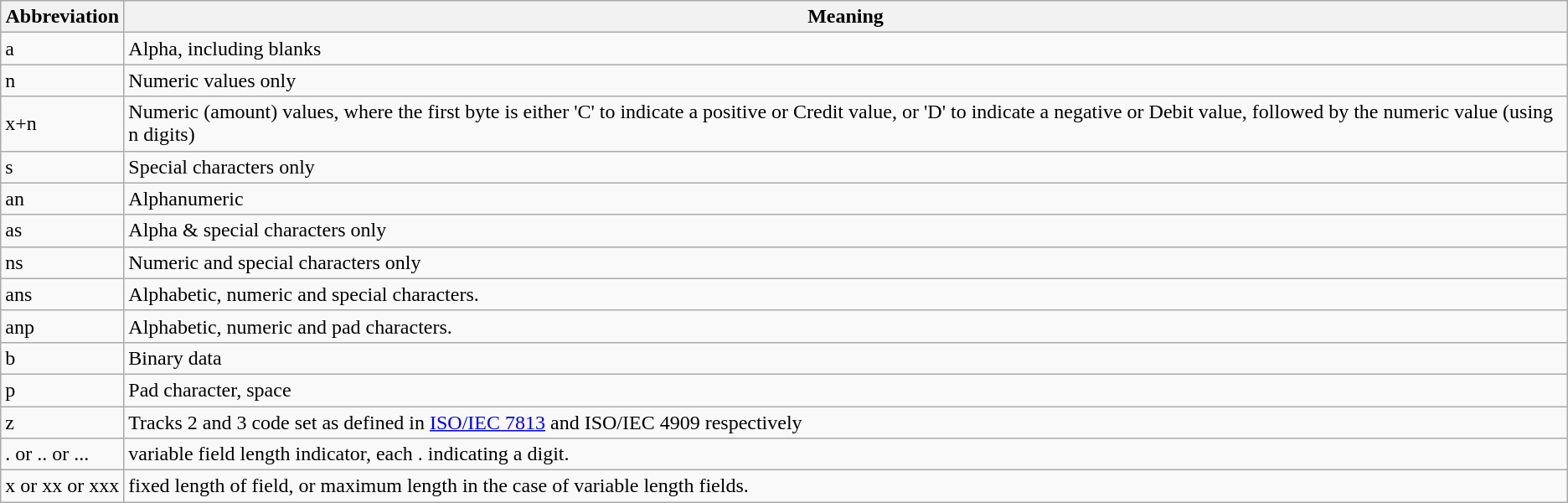<table class="wikitable">
<tr>
<th>Abbreviation</th>
<th>Meaning</th>
</tr>
<tr>
<td>a</td>
<td>Alpha, including blanks</td>
</tr>
<tr>
<td>n</td>
<td>Numeric values only</td>
</tr>
<tr>
<td>x+n</td>
<td>Numeric (amount) values, where the first byte is either 'C' to indicate a positive or Credit value, or 'D' to indicate a negative or Debit value, followed by the numeric value (using n digits)</td>
</tr>
<tr>
<td>s</td>
<td>Special characters only</td>
</tr>
<tr>
<td>an</td>
<td>Alphanumeric</td>
</tr>
<tr>
<td>as</td>
<td>Alpha & special characters only</td>
</tr>
<tr>
<td>ns</td>
<td>Numeric and special characters only</td>
</tr>
<tr>
<td>ans</td>
<td>Alphabetic, numeric and special characters.</td>
</tr>
<tr>
<td>anp</td>
<td>Alphabetic, numeric and pad characters.</td>
</tr>
<tr>
<td>b</td>
<td>Binary data</td>
</tr>
<tr>
<td>p</td>
<td>Pad character, space</td>
</tr>
<tr>
<td>z</td>
<td>Tracks 2 and 3 code set as defined in <a href='#'>ISO/IEC 7813</a> and ISO/IEC 4909 respectively</td>
</tr>
<tr>
<td>. or .. or ...</td>
<td>variable field length indicator, each . indicating a digit.</td>
</tr>
<tr>
<td>x or xx or xxx</td>
<td>fixed length of field, or maximum length in the case of variable length fields.</td>
</tr>
</table>
